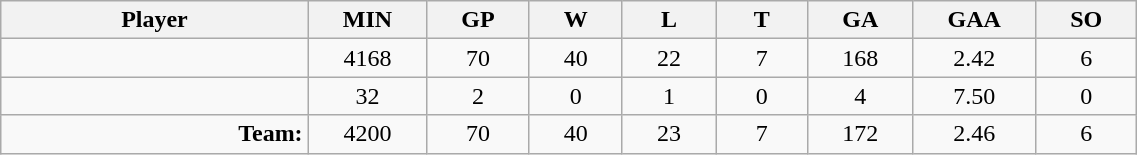<table class="wikitable sortable" width="60%">
<tr>
<th bgcolor="#DDDDFF" width="10%">Player</th>
<th width="3%" bgcolor="#DDDDFF" title="Minutes played">MIN</th>
<th width="3%" bgcolor="#DDDDFF" title="Games played in">GP</th>
<th width="3%" bgcolor="#DDDDFF" title="Wins">W</th>
<th width="3%" bgcolor="#DDDDFF"title="Losses">L</th>
<th width="3%" bgcolor="#DDDDFF" title="Ties">T</th>
<th width="3%" bgcolor="#DDDDFF" title="Goals against">GA</th>
<th width="3%" bgcolor="#DDDDFF" title="Goals against average">GAA</th>
<th width="3%" bgcolor="#DDDDFF"title="Shut-outs">SO</th>
</tr>
<tr align="center">
<td align="right"></td>
<td>4168</td>
<td>70</td>
<td>40</td>
<td>22</td>
<td>7</td>
<td>168</td>
<td>2.42</td>
<td>6</td>
</tr>
<tr align="center">
<td align="right"></td>
<td>32</td>
<td>2</td>
<td>0</td>
<td>1</td>
<td>0</td>
<td>4</td>
<td>7.50</td>
<td>0</td>
</tr>
<tr align="center">
<td align="right"><strong>Team:</strong></td>
<td>4200</td>
<td>70</td>
<td>40</td>
<td>23</td>
<td>7</td>
<td>172</td>
<td>2.46</td>
<td>6</td>
</tr>
</table>
